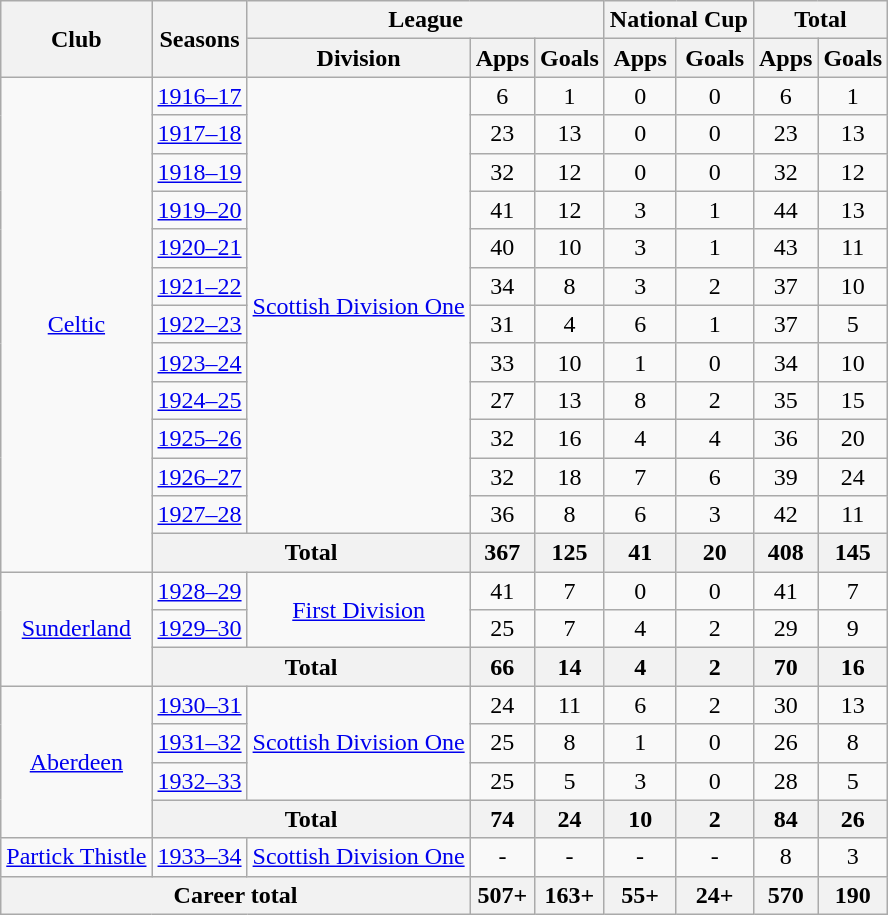<table class="wikitable" style="text-align:center">
<tr>
<th rowspan="2">Club</th>
<th rowspan="2">Seasons</th>
<th colspan="3">League</th>
<th colspan="2">National Cup</th>
<th colspan="2">Total</th>
</tr>
<tr>
<th>Division</th>
<th>Apps</th>
<th>Goals</th>
<th>Apps</th>
<th>Goals</th>
<th>Apps</th>
<th>Goals</th>
</tr>
<tr>
<td rowspan="13"><a href='#'>Celtic</a></td>
<td><a href='#'>1916–17</a></td>
<td rowspan="12"><a href='#'>Scottish Division One</a></td>
<td>6</td>
<td>1</td>
<td>0</td>
<td>0</td>
<td>6</td>
<td>1</td>
</tr>
<tr>
<td><a href='#'>1917–18</a></td>
<td>23</td>
<td>13</td>
<td>0</td>
<td>0</td>
<td>23</td>
<td>13</td>
</tr>
<tr>
<td><a href='#'>1918–19</a></td>
<td>32</td>
<td>12</td>
<td>0</td>
<td>0</td>
<td>32</td>
<td>12</td>
</tr>
<tr>
<td><a href='#'>1919–20</a></td>
<td>41</td>
<td>12</td>
<td>3</td>
<td>1</td>
<td>44</td>
<td>13</td>
</tr>
<tr>
<td><a href='#'>1920–21</a></td>
<td>40</td>
<td>10</td>
<td>3</td>
<td>1</td>
<td>43</td>
<td>11</td>
</tr>
<tr>
<td><a href='#'>1921–22</a></td>
<td>34</td>
<td>8</td>
<td>3</td>
<td>2</td>
<td>37</td>
<td>10</td>
</tr>
<tr>
<td><a href='#'>1922–23</a></td>
<td>31</td>
<td>4</td>
<td>6</td>
<td>1</td>
<td>37</td>
<td>5</td>
</tr>
<tr>
<td><a href='#'>1923–24</a></td>
<td>33</td>
<td>10</td>
<td>1</td>
<td>0</td>
<td>34</td>
<td>10</td>
</tr>
<tr>
<td><a href='#'>1924–25</a></td>
<td>27</td>
<td>13</td>
<td>8</td>
<td>2</td>
<td>35</td>
<td>15</td>
</tr>
<tr>
<td><a href='#'>1925–26</a></td>
<td>32</td>
<td>16</td>
<td>4</td>
<td>4</td>
<td>36</td>
<td>20</td>
</tr>
<tr>
<td><a href='#'>1926–27</a></td>
<td>32</td>
<td>18</td>
<td>7</td>
<td>6</td>
<td>39</td>
<td>24</td>
</tr>
<tr>
<td><a href='#'>1927–28</a></td>
<td>36</td>
<td>8</td>
<td>6</td>
<td>3</td>
<td>42</td>
<td>11</td>
</tr>
<tr>
<th colspan="2">Total</th>
<th>367</th>
<th>125</th>
<th>41</th>
<th>20</th>
<th>408</th>
<th>145</th>
</tr>
<tr>
<td rowspan="3"><a href='#'>Sunderland</a></td>
<td><a href='#'>1928–29</a></td>
<td rowspan="2"><a href='#'>First Division</a></td>
<td>41</td>
<td>7</td>
<td>0</td>
<td>0</td>
<td>41</td>
<td>7</td>
</tr>
<tr>
<td><a href='#'>1929–30</a></td>
<td>25</td>
<td>7</td>
<td>4</td>
<td>2</td>
<td>29</td>
<td>9</td>
</tr>
<tr>
<th colspan="2">Total</th>
<th>66</th>
<th>14</th>
<th>4</th>
<th>2</th>
<th>70</th>
<th>16</th>
</tr>
<tr>
<td rowspan="4"><a href='#'>Aberdeen</a></td>
<td><a href='#'>1930–31</a></td>
<td rowspan="3"><a href='#'>Scottish Division One</a></td>
<td>24</td>
<td>11</td>
<td>6</td>
<td>2</td>
<td>30</td>
<td>13</td>
</tr>
<tr>
<td><a href='#'>1931–32</a></td>
<td>25</td>
<td>8</td>
<td>1</td>
<td>0</td>
<td>26</td>
<td>8</td>
</tr>
<tr>
<td><a href='#'>1932–33</a></td>
<td>25</td>
<td>5</td>
<td>3</td>
<td>0</td>
<td>28</td>
<td>5</td>
</tr>
<tr>
<th colspan="2">Total</th>
<th>74</th>
<th>24</th>
<th>10</th>
<th>2</th>
<th>84</th>
<th>26</th>
</tr>
<tr>
<td><a href='#'>Partick Thistle</a></td>
<td><a href='#'>1933–34</a></td>
<td><a href='#'>Scottish Division One</a></td>
<td>-</td>
<td>-</td>
<td>-</td>
<td>-</td>
<td>8</td>
<td>3</td>
</tr>
<tr>
<th colspan="3">Career total</th>
<th>507+</th>
<th>163+</th>
<th>55+</th>
<th>24+</th>
<th>570</th>
<th>190</th>
</tr>
</table>
